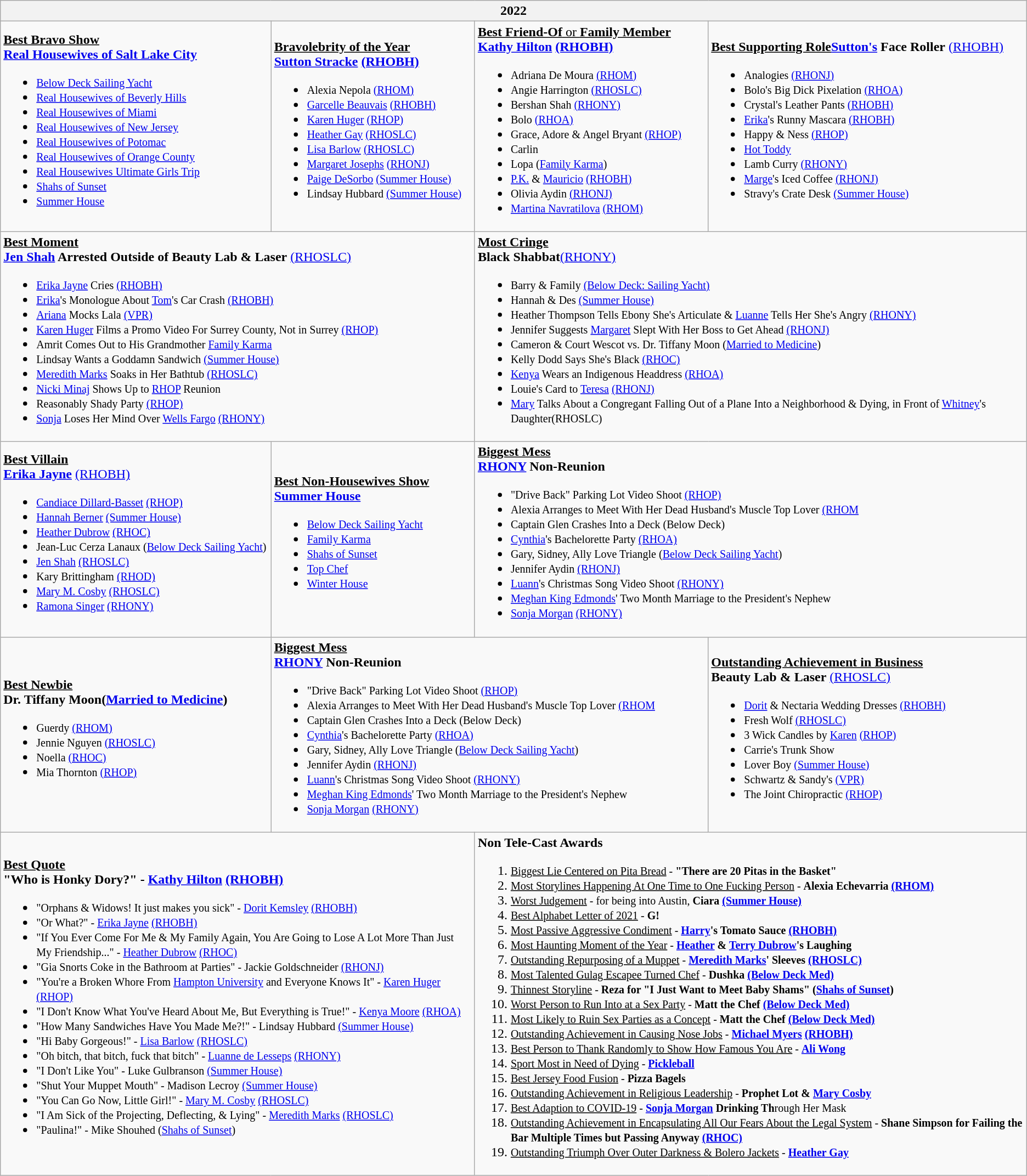<table class="wikitable mw-collapsible mw-collapsed">
<tr>
<th colspan="4">2022</th>
</tr>
<tr>
<td><strong><u>Best Bravo Show</u></strong><br><strong><a href='#'>Real Housewives of Salt Lake City</a></strong><ul><li><a href='#'><small>Below Deck Sailing Yacht</small></a></li><li><a href='#'><small>Real Housewives of Beverly Hills</small></a></li><li><a href='#'><small>Real Housewives of Miami</small></a></li><li><a href='#'><small>Real Housewives of New Jersey</small></a></li><li><a href='#'><small>Real Housewives of Potomac</small></a></li><li><a href='#'><small>Real Housewives of Orange County</small></a></li><li><a href='#'><small>Real Housewives Ultimate Girls Trip</small></a></li><li><a href='#'><small>Shahs of Sunset</small></a></li><li><a href='#'><small>Summer House</small></a></li></ul></td>
<td><strong><u>Bravolebrity of the Year</u></strong><br><strong><a href='#'>Sutton Stracke</a> <a href='#'>(RHOBH)</a></strong><ul><li><small>Alexia Nepola <a href='#'>(RHOM)</a></small></li><li><small><a href='#'>Garcelle Beauvais</a> <a href='#'>(RHOBH)</a></small></li><li><small><a href='#'>Karen Huger</a> <a href='#'>(RHOP)</a></small></li><li><small><a href='#'>Heather Gay</a> <a href='#'>(RHOSLC)</a></small></li><li><small><a href='#'>Lisa Barlow</a> <a href='#'>(RHOSLC)</a></small></li><li><small><a href='#'>Margaret Josephs</a> <a href='#'>(RHONJ)</a></small></li><li><small><a href='#'>Paige DeSorbo</a> <a href='#'>(Summer House)</a></small></li><li><small>Lindsay Hubbard <a href='#'>(Summer House)</a></small></li></ul></td>
<td><u><strong>Best Friend-Of</strong> or <strong>Family Member</strong></u><br><strong><a href='#'>Kathy Hilton</a></strong> <a href='#'><strong>(RHOBH)</strong></a><ul><li><small>Adriana De Moura  <a href='#'>(RHOM)</a></small></li><li><small>Angie Harrington <a href='#'>(RHOSLC)</a></small></li><li><small>Bershan Shah <a href='#'>(RHONY)</a></small></li><li><small>Bolo <a href='#'>(RHOA)</a></small></li><li><small>Grace, Adore & Angel Bryant <a href='#'>(RHOP)</a></small></li><li><small>Carlin</small></li><li><small>Lopa (<a href='#'>Family Karma</a>)</small></li><li><small><a href='#'>P.K.</a> & <a href='#'>Mauricio</a> <a href='#'>(RHOBH)</a></small></li><li><small>Olivia Aydin <a href='#'>(RHONJ)</a></small></li><li><small><a href='#'>Martina Navratilova</a> <a href='#'>(RHOM)</a></small></li></ul></td>
<td><u><strong>Best Supporting Role</strong></u><strong><a href='#'>Sutton's</a> Face Roller</strong> <a href='#'>(RHOBH)</a><br><ul><li><small>Analogies <a href='#'>(RHONJ)</a></small></li><li><small>Bolo's Big Dick Pixelation <a href='#'>(RHOA)</a></small></li><li><small>Crystal's Leather Pants <a href='#'>(RHOBH)</a></small></li><li><small><a href='#'>Erika</a>'s Runny Mascara <a href='#'>(RHOBH)</a></small></li><li><small>Happy & Ness <a href='#'>(RHOP)</a></small></li><li><a href='#'><small>Hot Toddy</small></a></li><li><small>Lamb Curry <a href='#'>(RHONY)</a></small></li><li><small><a href='#'>Marge</a>'s Iced Coffee <a href='#'>(RHONJ)</a></small></li><li><small>Stravy's Crate Desk <a href='#'>(Summer House)</a></small></li></ul></td>
</tr>
<tr>
<td colspan="2"><strong><u>Best Moment</u></strong><br><strong><a href='#'>Jen Shah</a> Arrested Outside of Beauty Lab & Laser</strong> <a href='#'>(RHOSLC)</a><ul><li><small><a href='#'>Erika Jayne</a> Cries <a href='#'>(RHOBH)</a></small></li><li><small><a href='#'>Erika</a>'s Monologue About <a href='#'>Tom</a>'s Car Crash <a href='#'>(RHOBH)</a></small></li><li><small><a href='#'>Ariana</a> Mocks Lala <a href='#'>(VPR)</a></small></li><li><small><a href='#'>Karen Huger</a> Films a Promo Video For Surrey County, Not in Surrey <a href='#'>(RHOP)</a></small></li><li><small>Amrit Comes Out to His Grandmother <a href='#'>Family Karma</a></small></li><li><small>Lindsay Wants a Goddamn Sandwich <a href='#'>(Summer House)</a></small></li><li><small><a href='#'>Meredith Marks</a> Soaks in Her Bathtub <a href='#'>(RHOSLC)</a></small></li><li><small><a href='#'>Nicki Minaj</a> Shows Up to <a href='#'>RHOP</a> Reunion</small></li><li><small>Reasonably Shady Party <a href='#'>(RHOP)</a></small></li><li><small><a href='#'>Sonja</a> Loses Her Mind Over <a href='#'>Wells Fargo</a> <a href='#'>(RHONY)</a></small></li></ul></td>
<td colspan="2"><strong><u>Most Cringe</u></strong><br><strong>Black Shabbat</strong><a href='#'>(RHONY)</a><ul><li><small>Barry & Family <a href='#'>(Below Deck: Sailing Yacht)</a></small></li><li><small>Hannah & Des <a href='#'>(Summer House)</a></small></li><li><small>Heather Thompson Tells Ebony She's Articulate & <a href='#'>Luanne</a> Tells Her She's Angry <a href='#'>(RHONY)</a></small></li><li><small>Jennifer Suggests <a href='#'>Margaret</a> Slept With Her Boss to Get Ahead <a href='#'>(RHONJ)</a></small></li><li><small>Cameron & Court Wescot vs. Dr. Tiffany Moon (<a href='#'>Married to Medicine</a>)</small></li><li><small>Kelly Dodd Says She's Black <a href='#'>(RHOC)</a></small></li><li><small><a href='#'>Kenya</a> Wears an Indigenous Headdress <a href='#'>(RHOA)</a></small></li><li><small>Louie's Card to <a href='#'>Teresa</a> <a href='#'>(RHONJ)</a></small></li><li><small><a href='#'>Mary</a> Talks About a Congregant Falling Out of a Plane Into a Neighborhood & Dying, in Front of <a href='#'>Whitney</a>'s Daughter(RHOSLC)</small></li></ul></td>
</tr>
<tr>
<td><strong><u>Best Villain</u></strong><br><strong><a href='#'>Erika Jayne</a></strong> <a href='#'>(RHOBH)</a><ul><li><small><a href='#'>Candiace Dillard-Basset</a> <a href='#'>(RHOP)</a></small></li><li><small><a href='#'>Hannah Berner</a> <a href='#'>(Summer House)</a></small></li><li><small><a href='#'>Heather Dubrow</a> <a href='#'>(RHOC)</a></small></li><li><small>Jean-Luc Cerza Lanaux (<a href='#'>Below Deck Sailing Yacht</a>)</small></li><li><small><a href='#'>Jen Shah</a> <a href='#'>(RHOSLC)</a></small></li><li><small>Kary Brittingham <a href='#'>(RHOD)</a></small></li><li><small><a href='#'>Mary M. Cosby</a> <a href='#'>(RHOSLC)</a></small></li><li><small><a href='#'>Ramona Singer</a> <a href='#'>(RHONY)</a></small></li></ul></td>
<td><strong><u>Best Non-Housewives Show</u></strong><br><a href='#'><strong>Summer House</strong></a><ul><li><a href='#'><small>Below Deck Sailing Yacht</small></a></li><li><a href='#'><small>Family Karma</small></a></li><li><a href='#'><small>Shahs of Sunset</small></a></li><li><a href='#'><small>Top Chef</small></a></li><li><a href='#'><small>Winter House</small></a></li></ul></td>
<td colspan="2"><strong><u>Biggest Mess</u></strong><br><strong><a href='#'>RHONY</a> Non-Reunion</strong><ul><li><small>"Drive Back" Parking Lot Video Shoot <a href='#'>(RHOP)</a></small></li><li><small>Alexia Arranges to Meet With Her Dead Husband's Muscle Top Lover <a href='#'>(RHOM</a></small></li><li><small>Captain Glen Crashes Into a Deck (Below Deck)</small></li><li><small><a href='#'>Cynthia</a>'s Bachelorette Party <a href='#'>(RHOA)</a></small></li><li><small>Gary, Sidney, Ally Love Triangle (<a href='#'>Below Deck Sailing Yacht</a>)</small></li><li><small>Jennifer Aydin <a href='#'>(RHONJ)</a></small></li><li><small><a href='#'>Luann</a>'s Christmas Song Video Shoot <a href='#'>(RHONY)</a></small></li><li><small><a href='#'>Meghan King Edmonds</a>' Two Month Marriage to the President's Nephew</small></li><li><small><a href='#'>Sonja Morgan</a> <a href='#'>(RHONY)</a></small></li></ul></td>
</tr>
<tr>
<td><strong><u>Best Newbie</u></strong><br><strong>Dr. Tiffany Moon(<a href='#'>Married to Medicine</a>)</strong><ul><li><small>Guerdy <a href='#'>(RHOM)</a></small></li><li><small>Jennie Nguyen <a href='#'>(RHOSLC)</a></small></li><li><small>Noella <a href='#'>(RHOC)</a></small></li><li><small>Mia Thornton <a href='#'>(RHOP)</a></small></li></ul></td>
<td colspan="2"><strong><u>Biggest Mess</u></strong><br><strong><a href='#'>RHONY</a> Non-Reunion</strong><ul><li><small>"Drive Back" Parking Lot Video Shoot <a href='#'>(RHOP)</a></small></li><li><small>Alexia Arranges to Meet With Her Dead Husband's Muscle Top Lover <a href='#'>(RHOM</a></small></li><li><small>Captain Glen Crashes Into a Deck (Below Deck)</small></li><li><small><a href='#'>Cynthia</a>'s Bachelorette Party <a href='#'>(RHOA)</a></small></li><li><small>Gary, Sidney, Ally Love Triangle (<a href='#'>Below Deck Sailing Yacht</a>)</small></li><li><small>Jennifer Aydin <a href='#'>(RHONJ)</a></small></li><li><small><a href='#'>Luann</a>'s Christmas Song Video Shoot <a href='#'>(RHONY)</a></small></li><li><small><a href='#'>Meghan King Edmonds</a>' Two Month Marriage to the President's Nephew</small></li><li><small><a href='#'>Sonja Morgan</a> <a href='#'>(RHONY)</a></small></li></ul></td>
<td><strong><u>Outstanding Achievement in Business</u></strong><br><strong>Beauty Lab & Laser</strong> <a href='#'>(RHOSLC)</a><ul><li><small><a href='#'>Dorit</a> & Nectaria Wedding Dresses <a href='#'>(RHOBH)</a></small></li><li><small>Fresh Wolf <a href='#'>(RHOSLC)</a></small></li><li><small>3 Wick Candles by <a href='#'>Karen</a> <a href='#'>(RHOP)</a></small></li><li><small>Carrie's Trunk Show</small></li><li><small>Lover Boy <a href='#'>(Summer House)</a></small></li><li><small>Schwartz & Sandy's <a href='#'>(VPR)</a></small></li><li><small>The Joint Chiropractic <a href='#'>(RHOP)</a></small></li></ul></td>
</tr>
<tr>
<td colspan="2"><strong><u>Best Quote</u></strong><br><strong>"Who is Honky Dory?" - <a href='#'>Kathy Hilton</a> <a href='#'>(RHOBH)</a></strong><ul><li><small>"Orphans & Widows! It just makes you sick" - <a href='#'>Dorit Kemsley</a> <a href='#'>(RHOBH)</a></small></li><li><small>"Or What?" - <a href='#'>Erika Jayne</a> <a href='#'>(RHOBH)</a></small></li><li><small>"If You Ever Come For Me & My Family Again, You Are Going to Lose A Lot More Than Just My Friendship..." - <a href='#'>Heather Dubrow</a> <a href='#'>(RHOC)</a></small></li><li><small>"Gia Snorts Coke in the Bathroom at Parties" - Jackie Goldschneider <a href='#'>(RHONJ)</a></small></li><li><small>"You're a Broken Whore From <a href='#'>Hampton University</a> and Everyone Knows It" - <a href='#'>Karen Huger</a> <a href='#'>(RHOP)</a></small></li><li><small>"I Don't Know What You've Heard About Me, But Everything is True!" - <a href='#'>Kenya Moore</a> <a href='#'>(RHOA)</a></small></li><li><small>"How Many Sandwiches Have You Made Me?!" - Lindsay Hubbard <a href='#'>(Summer House)</a></small></li><li><small>"Hi Baby Gorgeous!" - <a href='#'>Lisa Barlow</a> <a href='#'>(RHOSLC)</a></small></li><li><small>"Oh bitch, that bitch, fuck that bitch" - <a href='#'>Luanne de Lesseps</a> <a href='#'>(RHONY)</a></small></li><li><small>"I Don't Like You" - Luke Gulbranson <a href='#'>(Summer House)</a></small></li><li><small>"Shut Your Muppet Mouth" - Madison Lecroy <a href='#'>(Summer House)</a></small></li><li><small>"You Can Go Now, Little Girl!" - <a href='#'>Mary M. Cosby</a> <a href='#'>(RHOSLC)</a></small></li><li><small>"I Am Sick of the Projecting, Deflecting, & Lying" - <a href='#'>Meredith Marks</a> <a href='#'>(RHOSLC)</a></small></li><li><small>"Paulina!" - Mike Shouhed (<a href='#'>Shahs of Sunset</a>)</small></li></ul></td>
<td colspan="2"><strong>Non Tele-Cast Awards</strong><br><ol><li><small><u>Biggest Lie Centered on Pita Bread</u> - <strong>"There are 20 Pitas in the Basket"</strong></small></li><li><small><u>Most Storylines Happening At One Time to One Fucking Person</u> - <strong>Alexia Echevarria <a href='#'>(RHOM)</a></strong></small></li><li><small><u>Worst Judgement</u> - for being into Austin, <strong>Ciara <a href='#'>(Summer House)</a></strong></small></li><li><small><u>Best Alphabet Letter of 2021</u> - <strong>G!</strong></small></li><li><small><u>Most Passive Aggressive Condiment</u> - <strong><a href='#'>Harry</a>'s Tomato Sauce <a href='#'>(RHOBH)</a></strong></small></li><li><small><u>Most Haunting Moment of the Year</u> - <strong><a href='#'>Heather</a> & <a href='#'>Terry Dubrow</a>'s Laughing</strong></small></li><li><small><u>Outstanding Repurposing of a Muppet</u> - <strong><a href='#'>Meredith Marks</a>' Sleeves <a href='#'>(RHOSLC)</a></strong></small></li><li><small><u>Most Talented Gulag Escapee Turned Chef</u> - <strong>Dushka <a href='#'>(Below Deck Med)</a></strong></small></li><li><small><u>Thinnest Storyline</u> - <strong>Reza for "I Just Want to Meet Baby Shams" (<a href='#'>Shahs of Sunset</a>)</strong></small></li><li><small><u>Worst Person to Run Into at a Sex Party</u> - <strong>Matt the Chef <a href='#'>(Below Deck Med)</a></strong></small></li><li><small><u>Most Likely to Ruin Sex Parties as a Concept</u> - <strong>Matt the Chef <a href='#'>(Below Deck Med)</a></strong></small></li><li><small><u>Outstanding Achievement in Causing Nose Jobs</u> - <strong><a href='#'>Michael Myers</a> <a href='#'>(RHOBH)</a></strong></small></li><li><small><u>Best Person to Thank Randomly to Show How Famous You Are</u> - <strong><a href='#'>Ali Wong</a></strong></small></li><li><small><u>Sport Most in Need of Dying</u> - <strong><a href='#'>Pickleball</a></strong></small></li><li><small><u>Best Jersey Food Fusion</u> - <strong>Pizza Bagels</strong></small></li><li><small><u>Outstanding Achievement in Religious Leadership</u> - <strong>Prophet Lot & <a href='#'>Mary Cosby</a></strong></small></li><li><small><u>Best Adaption to COVID-19</u> - <strong><a href='#'>Sonja Morgan</a> Drinking Th</strong>rough Her Mask</small></li><li><small><u>Outstanding Achievement in Encapsulating All Our Fears About the Legal System</u> - <strong>Shane Simpson for Failing the Bar Multiple Times but Passing Anyway <a href='#'>(RHOC)</a></strong></small></li><li><small><u>Outstanding Triumph Over Outer Darkness & Bolero Jackets</u> - <strong><a href='#'>Heather Gay</a></strong></small></li></ol></td>
</tr>
</table>
